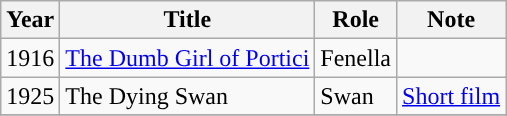<table class="wikitable sortable">
<tr>
<th>Year</th>
<th>Title</th>
<th>Role</th>
<th>Note</th>
</tr>
<tr>
<td>1916</td>
<td><a href='#'>The Dumb Girl of Portici</a></td>
<td>Fenella</td>
<td></td>
</tr>
<tr>
<td>1925</td>
<td>The Dying Swan</td>
<td>Swan</td>
<td><a href='#'>Short film</a></td>
</tr>
<tr>
</tr>
</table>
